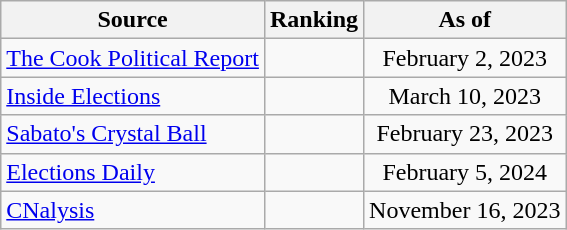<table class="wikitable" style="text-align:center">
<tr>
<th>Source</th>
<th>Ranking</th>
<th>As of</th>
</tr>
<tr>
<td style="text-align:left"><a href='#'>The Cook Political Report</a></td>
<td></td>
<td>February 2, 2023</td>
</tr>
<tr>
<td style="text-align:left"><a href='#'>Inside Elections</a></td>
<td></td>
<td>March 10, 2023</td>
</tr>
<tr>
<td style="text-align:left"><a href='#'>Sabato's Crystal Ball</a></td>
<td></td>
<td>February 23, 2023</td>
</tr>
<tr>
<td style="text-align:left"><a href='#'>Elections Daily</a></td>
<td></td>
<td>February 5, 2024</td>
</tr>
<tr>
<td style="text-align:left"><a href='#'>CNalysis</a></td>
<td></td>
<td>November 16, 2023</td>
</tr>
</table>
